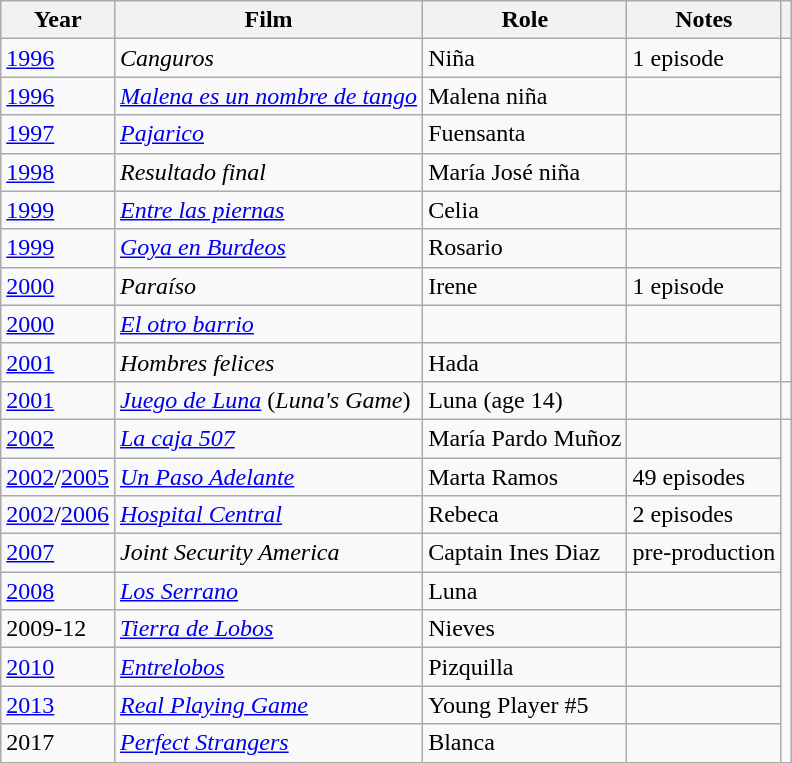<table class="wikitable">
<tr>
<th>Year</th>
<th>Film</th>
<th>Role</th>
<th>Notes</th>
<th></th>
</tr>
<tr>
<td><a href='#'>1996</a></td>
<td><em>Canguros</em></td>
<td>Niña</td>
<td>1 episode</td>
</tr>
<tr>
<td><a href='#'>1996</a></td>
<td><em><a href='#'>Malena es un nombre de tango</a></em></td>
<td>Malena niña</td>
<td></td>
</tr>
<tr>
<td><a href='#'>1997</a></td>
<td><em><a href='#'>Pajarico</a></em></td>
<td>Fuensanta</td>
<td></td>
</tr>
<tr>
<td><a href='#'>1998</a></td>
<td><em>Resultado final</em></td>
<td>María José niña</td>
<td></td>
</tr>
<tr>
<td><a href='#'>1999</a></td>
<td><em><a href='#'>Entre las piernas</a></em></td>
<td>Celia</td>
<td></td>
</tr>
<tr>
<td><a href='#'>1999</a></td>
<td><em><a href='#'>Goya en Burdeos</a></em></td>
<td>Rosario</td>
<td></td>
</tr>
<tr>
<td><a href='#'>2000</a></td>
<td><em>Paraíso</em></td>
<td>Irene</td>
<td>1 episode</td>
</tr>
<tr>
<td><a href='#'>2000</a></td>
<td><em><a href='#'>El otro barrio</a></em></td>
<td></td>
<td></td>
</tr>
<tr>
<td><a href='#'>2001</a></td>
<td><em>Hombres felices</em></td>
<td>Hada</td>
<td></td>
</tr>
<tr>
<td><a href='#'>2001</a></td>
<td><em><a href='#'>Juego de Luna</a></em> (<em>Luna's Game</em>)</td>
<td>Luna (age 14)</td>
<td></td>
<td align = "center"></td>
</tr>
<tr>
<td><a href='#'>2002</a></td>
<td><em><a href='#'>La caja 507</a></em></td>
<td>María Pardo Muñoz</td>
<td></td>
</tr>
<tr>
<td><a href='#'>2002</a>/<a href='#'>2005</a></td>
<td><em><a href='#'>Un Paso Adelante</a></em></td>
<td>Marta Ramos</td>
<td>49 episodes</td>
</tr>
<tr>
<td><a href='#'>2002</a>/<a href='#'>2006</a></td>
<td><em><a href='#'>Hospital Central</a></em></td>
<td>Rebeca</td>
<td>2 episodes</td>
</tr>
<tr>
<td><a href='#'>2007</a></td>
<td><em>Joint Security America</em></td>
<td>Captain Ines Diaz</td>
<td>pre-production</td>
</tr>
<tr>
<td><a href='#'>2008</a></td>
<td><em><a href='#'>Los Serrano</a></em></td>
<td>Luna</td>
<td></td>
</tr>
<tr>
<td>2009-12</td>
<td><em><a href='#'>Tierra de Lobos</a></em></td>
<td>Nieves</td>
<td></td>
</tr>
<tr>
<td><a href='#'>2010</a></td>
<td><em><a href='#'>Entrelobos</a></em></td>
<td>Pizquilla</td>
<td></td>
</tr>
<tr>
<td><a href='#'>2013</a></td>
<td><em><a href='#'>Real Playing Game</a></em></td>
<td>Young Player #5</td>
<td></td>
</tr>
<tr>
<td>2017</td>
<td><em><a href='#'>Perfect Strangers</a></em></td>
<td>Blanca</td>
<td></td>
</tr>
</table>
